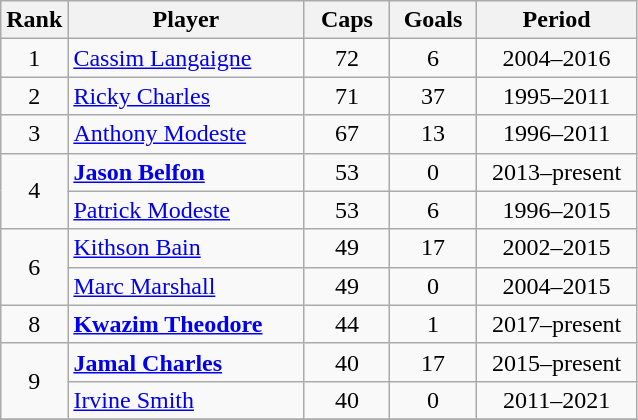<table class="wikitable sortable" style="text-align:center;">
<tr>
<th width=30px>Rank</th>
<th style="width:150px;">Player</th>
<th width=50px>Caps</th>
<th width=50px>Goals</th>
<th style="width:100px;">Period</th>
</tr>
<tr>
<td>1</td>
<td style="text-align: left;"><a href='#'>Cassim Langaigne</a></td>
<td>72</td>
<td>6</td>
<td>2004–2016</td>
</tr>
<tr>
<td>2</td>
<td style="text-align: left;"><a href='#'>Ricky Charles</a></td>
<td>71</td>
<td>37</td>
<td>1995–2011</td>
</tr>
<tr>
<td>3</td>
<td style="text-align: left;"><a href='#'>Anthony Modeste</a></td>
<td>67</td>
<td>13</td>
<td>1996–2011</td>
</tr>
<tr>
<td rowspan=2>4</td>
<td style="text-align: left;"><strong><a href='#'>Jason Belfon</a></strong></td>
<td>53</td>
<td>0</td>
<td>2013–present</td>
</tr>
<tr>
<td style="text-align: left;"><a href='#'>Patrick Modeste</a></td>
<td>53</td>
<td>6</td>
<td>1996–2015</td>
</tr>
<tr>
<td rowspan=2>6</td>
<td style="text-align: left;"><a href='#'>Kithson Bain</a></td>
<td>49</td>
<td>17</td>
<td>2002–2015</td>
</tr>
<tr>
<td style="text-align: left;"><a href='#'>Marc Marshall</a></td>
<td>49</td>
<td>0</td>
<td>2004–2015</td>
</tr>
<tr>
<td>8</td>
<td style="text-align: left;"><strong><a href='#'>Kwazim Theodore</a></strong></td>
<td>44</td>
<td>1</td>
<td>2017–present</td>
</tr>
<tr>
<td rowspan=2>9</td>
<td style="text-align: left;"><strong><a href='#'>Jamal Charles</a></strong></td>
<td>40</td>
<td>17</td>
<td>2015–present</td>
</tr>
<tr>
<td style="text-align: left;"><a href='#'>Irvine Smith</a></td>
<td>40</td>
<td>0</td>
<td>2011–2021</td>
</tr>
<tr>
</tr>
</table>
